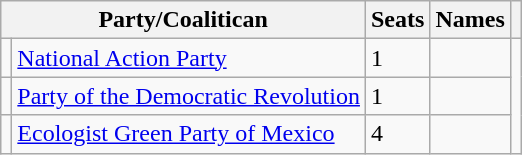<table class="wikitable">
<tr>
<th colspan="2"><strong>Party/Coalitican</strong></th>
<th>Seats</th>
<th>Names</th>
<th></th>
</tr>
<tr>
<td></td>
<td><a href='#'>National Action Party</a></td>
<td>1</td>
<td></td>
</tr>
<tr>
<td></td>
<td><a href='#'>Party of the Democratic Revolution</a></td>
<td>1</td>
<td></td>
</tr>
<tr>
<td></td>
<td><a href='#'>Ecologist Green Party of Mexico</a></td>
<td>4</td>
<td></td>
</tr>
</table>
